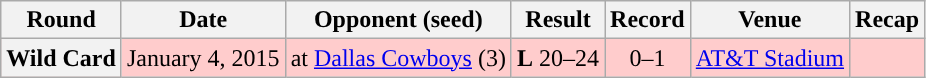<table class="wikitable" style="text-align:center">
<tr>
<th>Round</th>
<th>Date</th>
<th>Opponent (seed)</th>
<th>Result</th>
<th>Record</th>
<th>Venue</th>
<th>Recap</th>
</tr>
<tr style="background:#fcc">
<th>Wild Card</th>
<td>January 4, 2015</td>
<td>at <a href='#'>Dallas Cowboys</a> (3)</td>
<td><strong>L</strong> 20–24</td>
<td>0–1</td>
<td><a href='#'>AT&T Stadium</a></td>
<td></td>
</tr>
</table>
